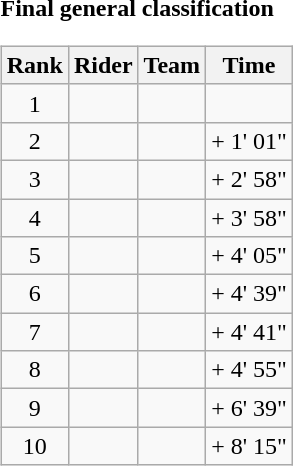<table>
<tr>
<td><strong>Final general classification</strong><br><table class="wikitable">
<tr>
<th scope="col">Rank</th>
<th scope="col">Rider</th>
<th scope="col">Team</th>
<th scope="col">Time</th>
</tr>
<tr>
<td style="text-align:center;">1</td>
<td></td>
<td></td>
<td style="text-align:right;"></td>
</tr>
<tr>
<td style="text-align:center;">2</td>
<td></td>
<td></td>
<td style="text-align:right;">+ 1' 01"</td>
</tr>
<tr>
<td style="text-align:center;">3</td>
<td></td>
<td></td>
<td style="text-align:right;">+ 2' 58"</td>
</tr>
<tr>
<td style="text-align:center;">4</td>
<td></td>
<td></td>
<td style="text-align:right;">+ 3' 58"</td>
</tr>
<tr>
<td style="text-align:center;">5</td>
<td></td>
<td></td>
<td style="text-align:right;">+ 4' 05"</td>
</tr>
<tr>
<td style="text-align:center;">6</td>
<td></td>
<td></td>
<td style="text-align:right;">+ 4' 39"</td>
</tr>
<tr>
<td style="text-align:center;">7</td>
<td></td>
<td></td>
<td style="text-align:right;">+ 4' 41"</td>
</tr>
<tr>
<td style="text-align:center;">8</td>
<td></td>
<td></td>
<td style="text-align:right;">+ 4' 55"</td>
</tr>
<tr>
<td style="text-align:center;">9</td>
<td></td>
<td></td>
<td style="text-align:right;">+ 6' 39"</td>
</tr>
<tr>
<td style="text-align:center;">10</td>
<td></td>
<td></td>
<td style="text-align:right;">+ 8' 15"</td>
</tr>
</table>
</td>
</tr>
</table>
